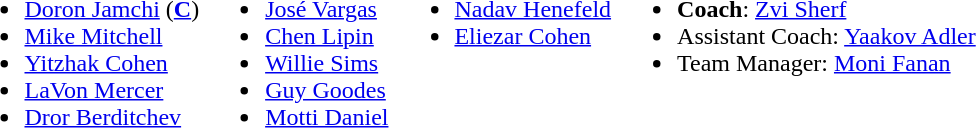<table>
<tr valign="top">
<td><br><ul><li> <a href='#'>Doron Jamchi</a> (<strong><a href='#'>C</a></strong>)</li><li> <a href='#'>Mike Mitchell</a></li><li> <a href='#'>Yitzhak Cohen</a></li><li>  <a href='#'>LaVon Mercer</a></li><li> <a href='#'>Dror Berditchev</a></li></ul></td>
<td><br><ul><li> <a href='#'>José Vargas</a></li><li> <a href='#'>Chen Lipin</a></li><li>  <a href='#'>Willie Sims</a></li><li> <a href='#'>Guy Goodes</a></li><li> <a href='#'>Motti Daniel</a></li></ul></td>
<td><br><ul><li> <a href='#'>Nadav Henefeld</a></li><li> <a href='#'>Eliezar Cohen</a></li></ul></td>
<td><br><ul><li><strong>Coach</strong>:  <a href='#'>Zvi Sherf</a></li><li>Assistant Coach:  <a href='#'>Yaakov Adler</a></li><li>Team Manager:  <a href='#'>Moni Fanan</a></li></ul></td>
</tr>
</table>
